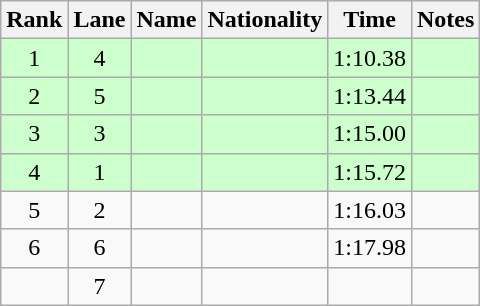<table class="wikitable sortable" style="text-align:center">
<tr>
<th>Rank</th>
<th>Lane</th>
<th>Name</th>
<th>Nationality</th>
<th>Time</th>
<th>Notes</th>
</tr>
<tr bgcolor=ccffcc>
<td>1</td>
<td>4</td>
<td align=left></td>
<td align=left></td>
<td>1:10.38</td>
<td><strong></strong></td>
</tr>
<tr bgcolor=ccffcc>
<td>2</td>
<td>5</td>
<td align=left></td>
<td align=left></td>
<td>1:13.44</td>
<td><strong></strong></td>
</tr>
<tr bgcolor=ccffcc>
<td>3</td>
<td>3</td>
<td align=left></td>
<td align=left></td>
<td>1:15.00</td>
<td><strong></strong></td>
</tr>
<tr bgcolor=ccffcc>
<td>4</td>
<td>1</td>
<td align=left></td>
<td align=left></td>
<td>1:15.72</td>
<td><strong></strong></td>
</tr>
<tr>
<td>5</td>
<td>2</td>
<td align=left></td>
<td align=left></td>
<td>1:16.03</td>
<td></td>
</tr>
<tr>
<td>6</td>
<td>6</td>
<td align=left></td>
<td align=left></td>
<td>1:17.98</td>
<td></td>
</tr>
<tr>
<td></td>
<td>7</td>
<td align=left></td>
<td align=left></td>
<td></td>
<td><strong></strong></td>
</tr>
</table>
